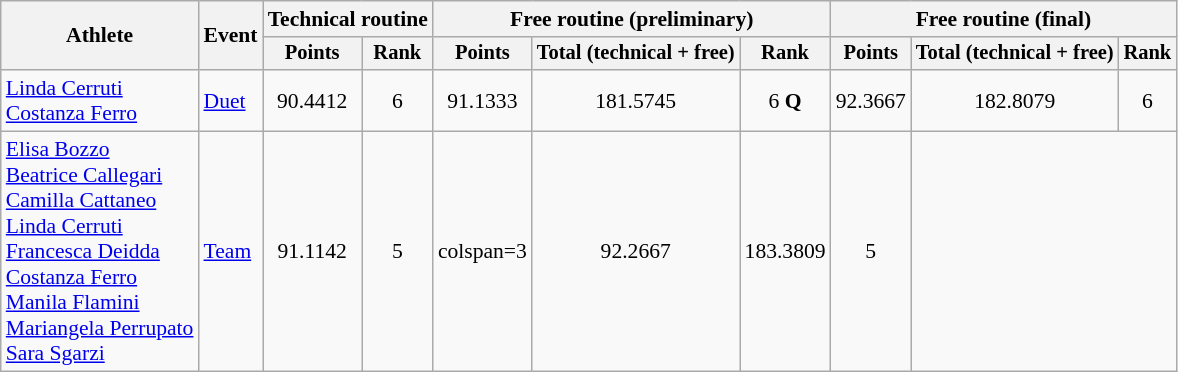<table class="wikitable" style="font-size:90%">
<tr>
<th rowspan="2">Athlete</th>
<th rowspan="2">Event</th>
<th colspan=2>Technical routine</th>
<th colspan=3>Free routine (preliminary)</th>
<th colspan=3>Free routine (final)</th>
</tr>
<tr style="font-size:95%">
<th>Points</th>
<th>Rank</th>
<th>Points</th>
<th>Total (technical + free)</th>
<th>Rank</th>
<th>Points</th>
<th>Total (technical + free)</th>
<th>Rank</th>
</tr>
<tr align=center>
<td align=left><a href='#'>Linda Cerruti</a><br><a href='#'>Costanza Ferro</a></td>
<td align=left><a href='#'>Duet</a></td>
<td>90.4412</td>
<td>6</td>
<td>91.1333</td>
<td>181.5745</td>
<td>6 <strong>Q</strong></td>
<td>92.3667</td>
<td>182.8079</td>
<td>6</td>
</tr>
<tr align=center>
<td align=left><a href='#'>Elisa Bozzo</a><br><a href='#'>Beatrice Callegari</a><br><a href='#'>Camilla Cattaneo</a><br><a href='#'>Linda Cerruti</a><br><a href='#'>Francesca Deidda</a><br><a href='#'>Costanza Ferro</a><br><a href='#'>Manila Flamini</a><br><a href='#'>Mariangela Perrupato</a><br><a href='#'>Sara Sgarzi</a></td>
<td align=left><a href='#'>Team</a></td>
<td>91.1142</td>
<td>5</td>
<td>colspan=3 </td>
<td>92.2667</td>
<td>183.3809</td>
<td>5</td>
</tr>
</table>
